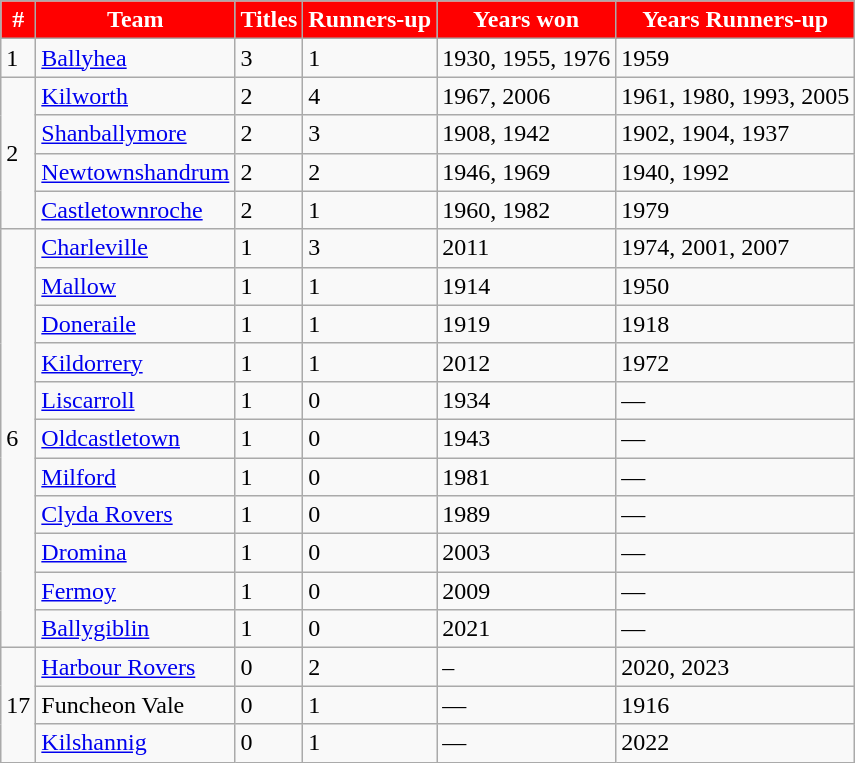<table class="wikitable">
<tr>
<th style="background:red;color:white">#</th>
<th style="background:red;color:white">Team</th>
<th style="background:red;color:white">Titles</th>
<th style="background:red;color:white">Runners-up</th>
<th style="background:red;color:white">Years won</th>
<th style="background:red;color:white">Years Runners-up</th>
</tr>
<tr>
<td>1</td>
<td> <a href='#'>Ballyhea</a></td>
<td>3</td>
<td>1</td>
<td>1930, 1955, 1976</td>
<td>1959</td>
</tr>
<tr>
<td rowspan="4">2</td>
<td> <a href='#'>Kilworth</a></td>
<td>2</td>
<td>4</td>
<td>1967, 2006</td>
<td>1961, 1980, 1993, 2005</td>
</tr>
<tr>
<td> <a href='#'>Shanballymore</a></td>
<td>2</td>
<td>3</td>
<td>1908, 1942</td>
<td>1902, 1904, 1937</td>
</tr>
<tr>
<td> <a href='#'>Newtownshandrum</a></td>
<td>2</td>
<td>2</td>
<td>1946, 1969</td>
<td>1940, 1992</td>
</tr>
<tr>
<td> <a href='#'>Castletownroche</a></td>
<td>2</td>
<td>1</td>
<td>1960, 1982</td>
<td>1979</td>
</tr>
<tr>
<td rowspan="11">6</td>
<td> <a href='#'>Charleville</a></td>
<td>1</td>
<td>3</td>
<td>2011</td>
<td>1974, 2001, 2007</td>
</tr>
<tr>
<td> <a href='#'>Mallow</a></td>
<td>1</td>
<td>1</td>
<td>1914</td>
<td>1950</td>
</tr>
<tr>
<td> <a href='#'>Doneraile</a></td>
<td>1</td>
<td>1</td>
<td>1919</td>
<td>1918</td>
</tr>
<tr>
<td> <a href='#'>Kildorrery</a></td>
<td>1</td>
<td>1</td>
<td>2012</td>
<td>1972</td>
</tr>
<tr>
<td> <a href='#'>Liscarroll</a></td>
<td>1</td>
<td>0</td>
<td>1934</td>
<td>—</td>
</tr>
<tr>
<td> <a href='#'>Oldcastletown</a></td>
<td>1</td>
<td>0</td>
<td>1943</td>
<td>—</td>
</tr>
<tr>
<td> <a href='#'>Milford</a></td>
<td>1</td>
<td>0</td>
<td>1981</td>
<td>—</td>
</tr>
<tr>
<td> <a href='#'>Clyda Rovers</a></td>
<td>1</td>
<td>0</td>
<td>1989</td>
<td>—</td>
</tr>
<tr>
<td> <a href='#'>Dromina</a></td>
<td>1</td>
<td>0</td>
<td>2003</td>
<td>—</td>
</tr>
<tr>
<td> <a href='#'>Fermoy</a></td>
<td>1</td>
<td>0</td>
<td>2009</td>
<td>—</td>
</tr>
<tr>
<td> <a href='#'>Ballygiblin</a></td>
<td>1</td>
<td>0</td>
<td>2021</td>
<td>—</td>
</tr>
<tr>
<td rowspan="3">17</td>
<td> <a href='#'>Harbour Rovers</a></td>
<td>0</td>
<td>2</td>
<td>–</td>
<td>2020, 2023</td>
</tr>
<tr>
<td>Funcheon Vale</td>
<td>0</td>
<td>1</td>
<td>—</td>
<td>1916</td>
</tr>
<tr>
<td> <a href='#'>Kilshannig</a></td>
<td>0</td>
<td>1</td>
<td>—</td>
<td>2022</td>
</tr>
</table>
